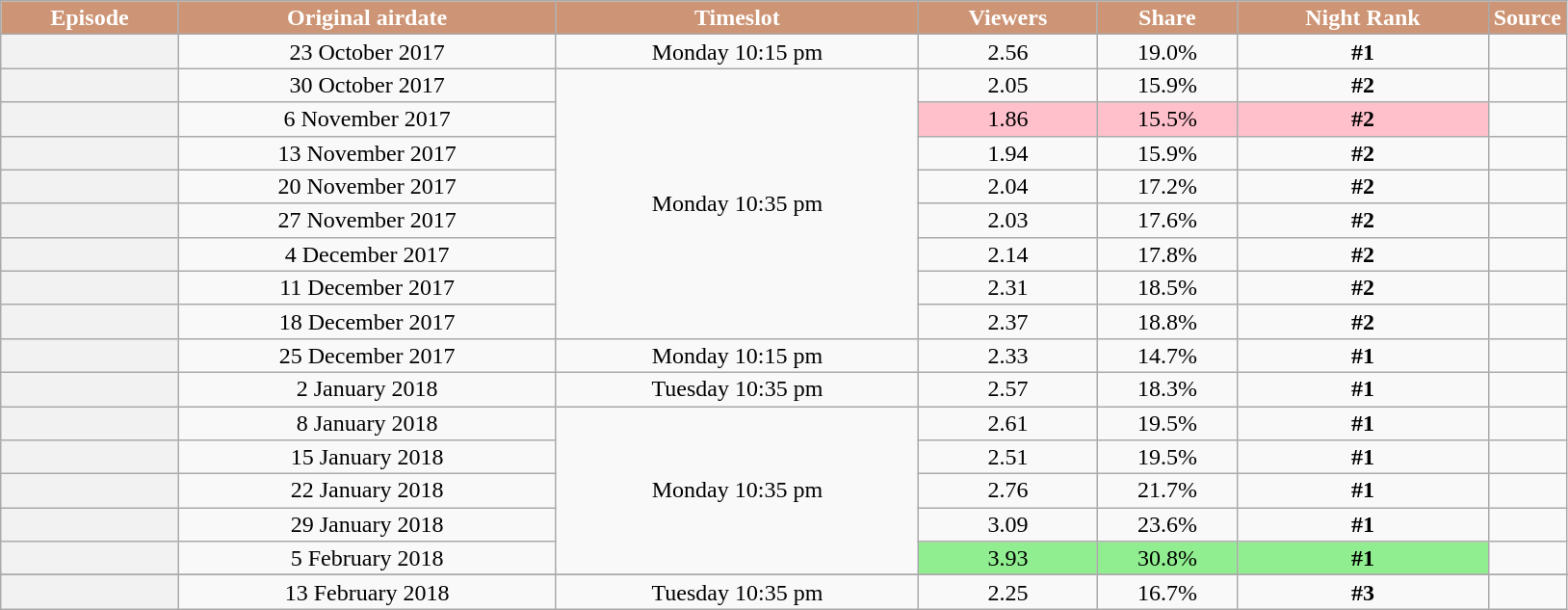<table class="wikitable plainrowheaders" style="text-align:center; line-height:16px;">
<tr>
<th scope="col" style="background:#CD9575; color:white;">Episode</th>
<th scope="col" style="background:#CD9575; color:white;">Original airdate</th>
<th scope="col" style="background:#CD9575; color:white;">Timeslot</th>
<th style="background:#CD9575; color:white;">Viewers<br></th>
<th style="background:#CD9575; color:white;">Share</th>
<th style="background:#CD9575; color:white;">Night Rank</th>
<th scope="col" style="background:#CD9575; color:white; width:05%;">Source</th>
</tr>
<tr>
<th scope="row" style="text-align:center"></th>
<td>23 October 2017</td>
<td rowspan="1">Monday 10:15 pm</td>
<td>2.56</td>
<td>19.0%</td>
<td><strong>#1</strong></td>
<td></td>
</tr>
<tr>
<th scope="row" style="text-align:center"></th>
<td>30 October 2017</td>
<td rowspan="8">Monday 10:35 pm</td>
<td>2.05</td>
<td>15.9%</td>
<td><strong>#2</strong></td>
<td></td>
</tr>
<tr>
<th scope="row" style="text-align:center"></th>
<td>6 November 2017</td>
<td bgcolor="pink">1.86</td>
<td bgcolor="pink">15.5%</td>
<td bgcolor="pink"><strong>#2</strong></td>
<td></td>
</tr>
<tr>
<th scope="row" style="text-align:center"></th>
<td>13 November 2017</td>
<td>1.94</td>
<td>15.9%</td>
<td><strong>#2</strong></td>
<td></td>
</tr>
<tr>
<th scope="row" style="text-align:center"></th>
<td>20 November 2017</td>
<td>2.04</td>
<td>17.2%</td>
<td><strong>#2</strong></td>
<td></td>
</tr>
<tr>
<th scope="row" style="text-align:center"></th>
<td>27 November 2017</td>
<td>2.03</td>
<td>17.6%</td>
<td><strong>#2</strong></td>
<td></td>
</tr>
<tr>
<th scope="row" style="text-align:center"></th>
<td>4 December 2017</td>
<td>2.14</td>
<td>17.8%</td>
<td><strong>#2</strong></td>
<td></td>
</tr>
<tr>
<th scope="row" style="text-align:center"></th>
<td>11 December 2017</td>
<td>2.31</td>
<td>18.5%</td>
<td><strong>#2</strong></td>
<td></td>
</tr>
<tr>
<th scope="row" style="text-align:center"></th>
<td>18 December 2017</td>
<td>2.37</td>
<td>18.8%</td>
<td><strong>#2</strong></td>
<td></td>
</tr>
<tr>
<th scope="row" style="text-align:center"></th>
<td>25 December 2017</td>
<td>Monday 10:15 pm</td>
<td>2.33</td>
<td>14.7%</td>
<td><strong>#1</strong></td>
<td></td>
</tr>
<tr>
<th scope="row" style="text-align:center"></th>
<td>2 January 2018</td>
<td>Tuesday 10:35 pm</td>
<td>2.57</td>
<td>18.3%</td>
<td><strong>#1</strong></td>
<td></td>
</tr>
<tr>
<th scope="row" style="text-align:center"></th>
<td>8 January 2018</td>
<td rowspan="5">Monday 10:35 pm</td>
<td>2.61</td>
<td>19.5%</td>
<td><strong>#1</strong></td>
<td></td>
</tr>
<tr>
<th scope="row" style="text-align:center"></th>
<td>15 January 2018</td>
<td>2.51</td>
<td>19.5%</td>
<td><strong>#1</strong></td>
<td></td>
</tr>
<tr>
<th scope="row" style="text-align:center"></th>
<td>22 January 2018</td>
<td>2.76</td>
<td>21.7%</td>
<td><strong>#1</strong></td>
<td></td>
</tr>
<tr>
<th scope="row" style="text-align:center"></th>
<td>29 January 2018</td>
<td>3.09</td>
<td>23.6%</td>
<td><strong>#1</strong></td>
<td></td>
</tr>
<tr>
<th scope="row" style="text-align:center"></th>
<td>5 February 2018</td>
<td bgcolor="lightgreen">3.93</td>
<td bgcolor="lightgreen">30.8%</td>
<td bgcolor="lightgreen"><strong>#1</strong></td>
<td></td>
</tr>
<tr>
</tr>
<tr>
<th scope="row" style="text-align:center"></th>
<td>13 February 2018</td>
<td>Tuesday 10:35 pm</td>
<td>2.25</td>
<td>16.7%</td>
<td><strong>#3</strong></td>
<td></td>
</tr>
</table>
